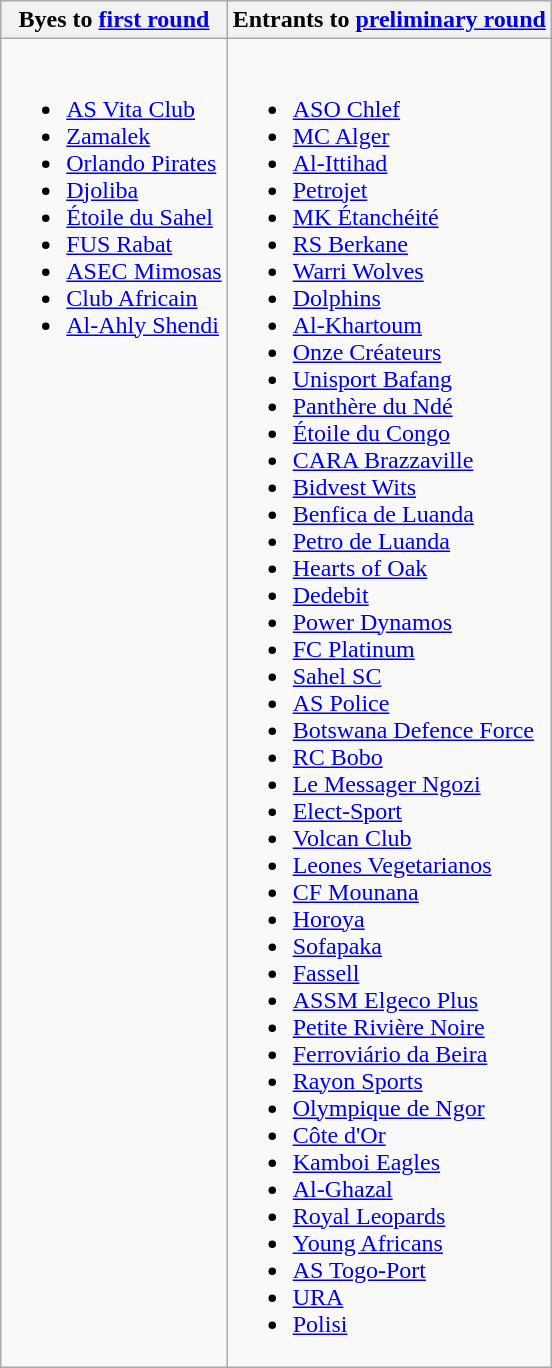<table class="wikitable">
<tr>
<th>Byes to <a href='#'>first round</a></th>
<th>Entrants to <a href='#'>preliminary round</a></th>
</tr>
<tr>
<td valign=top><br><ul><li> <a href='#'>AS Vita Club</a> </li><li> <a href='#'>Zamalek</a> </li><li> <a href='#'>Orlando Pirates</a> </li><li> <a href='#'>Djoliba</a> </li><li> <a href='#'>Étoile du Sahel</a> </li><li> <a href='#'>FUS Rabat</a> </li><li> <a href='#'>ASEC Mimosas</a> </li><li> <a href='#'>Club Africain</a> </li><li> <a href='#'>Al-Ahly Shendi</a> </li></ul></td>
<td valign=top><br><ul><li> <a href='#'>ASO Chlef</a> </li><li> <a href='#'>MC Alger</a> </li><li> <a href='#'>Al-Ittihad</a> </li><li> <a href='#'>Petrojet</a></li><li> <a href='#'>MK Étanchéité</a></li><li> <a href='#'>RS Berkane</a></li><li> <a href='#'>Warri Wolves</a></li><li> <a href='#'>Dolphins</a></li><li> <a href='#'>Al-Khartoum</a></li><li> <a href='#'>Onze Créateurs</a></li><li> <a href='#'>Unisport Bafang</a></li><li> <a href='#'>Panthère du Ndé</a></li><li> <a href='#'>Étoile du Congo</a></li><li> <a href='#'>CARA Brazzaville</a></li><li> <a href='#'>Bidvest Wits</a></li><li> <a href='#'>Benfica de Luanda</a></li><li> <a href='#'>Petro de Luanda</a></li><li> <a href='#'>Hearts of Oak</a></li><li> <a href='#'>Dedebit</a></li><li> <a href='#'>Power Dynamos</a></li><li> <a href='#'>FC Platinum</a></li><li> <a href='#'>Sahel SC</a></li><li> <a href='#'>AS Police</a></li><li> <a href='#'>Botswana Defence Force</a></li><li> <a href='#'>RC Bobo</a></li><li> <a href='#'>Le Messager Ngozi</a></li><li> <a href='#'>Elect-Sport</a></li><li> <a href='#'>Volcan Club</a></li><li> <a href='#'>Leones Vegetarianos</a></li><li> <a href='#'>CF Mounana</a></li><li> <a href='#'>Horoya</a></li><li> <a href='#'>Sofapaka</a></li><li> <a href='#'>Fassell</a></li><li> <a href='#'>ASSM Elgeco Plus</a></li><li> <a href='#'>Petite Rivière Noire</a></li><li> <a href='#'>Ferroviário da Beira</a></li><li> <a href='#'>Rayon Sports</a></li><li> <a href='#'>Olympique de Ngor</a></li><li> <a href='#'>Côte d'Or</a></li><li> <a href='#'>Kamboi Eagles</a></li><li> <a href='#'>Al-Ghazal</a></li><li> <a href='#'>Royal Leopards</a></li><li> <a href='#'>Young Africans</a></li><li> <a href='#'>AS Togo-Port</a></li><li> <a href='#'>URA</a></li><li> <a href='#'>Polisi</a></li></ul></td>
</tr>
</table>
